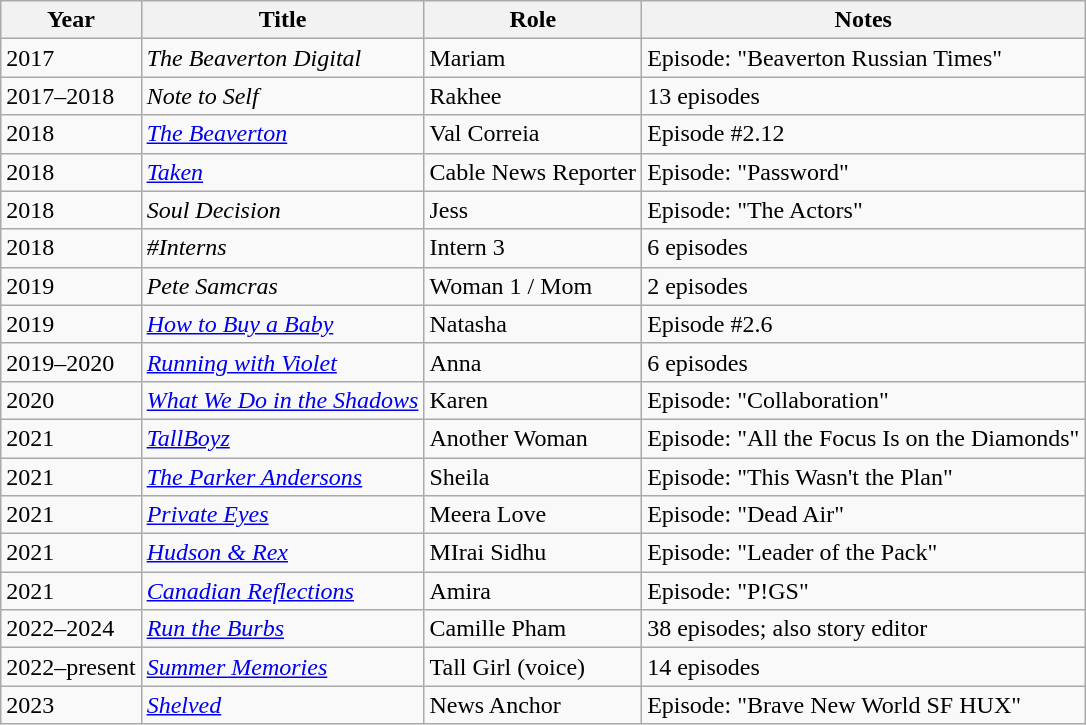<table class="wikitable sortable">
<tr>
<th>Year</th>
<th>Title</th>
<th>Role</th>
<th>Notes</th>
</tr>
<tr>
<td>2017</td>
<td data-sort-value="Beaverton Digital, The"><em>The Beaverton Digital</em></td>
<td>Mariam</td>
<td>Episode: "Beaverton Russian Times"</td>
</tr>
<tr>
<td>2017–2018</td>
<td><em>Note to Self</em></td>
<td>Rakhee</td>
<td>13 episodes</td>
</tr>
<tr>
<td>2018</td>
<td data-sort-value="Beaverton, The"><a href='#'><em>The Beaverton</em></a></td>
<td>Val Correia</td>
<td>Episode #2.12</td>
</tr>
<tr>
<td>2018</td>
<td><em><a href='#'>Taken</a></em></td>
<td>Cable News Reporter</td>
<td>Episode: "Password"</td>
</tr>
<tr>
<td>2018</td>
<td><em>Soul Decision</em></td>
<td>Jess</td>
<td>Episode: "The Actors"</td>
</tr>
<tr>
<td>2018</td>
<td><em>#Interns</em></td>
<td>Intern 3</td>
<td>6 episodes</td>
</tr>
<tr>
<td>2019</td>
<td><em>Pete Samcras</em></td>
<td>Woman 1 / Mom</td>
<td>2 episodes</td>
</tr>
<tr>
<td>2019</td>
<td><em><a href='#'>How to Buy a Baby</a></em></td>
<td>Natasha</td>
<td>Episode #2.6</td>
</tr>
<tr>
<td>2019–2020</td>
<td><em><a href='#'>Running with Violet</a></em></td>
<td>Anna</td>
<td>6 episodes</td>
</tr>
<tr>
<td>2020</td>
<td><em><a href='#'>What We Do in the Shadows</a></em></td>
<td>Karen</td>
<td>Episode: "Collaboration"</td>
</tr>
<tr>
<td>2021</td>
<td><em><a href='#'>TallBoyz</a></em></td>
<td>Another Woman</td>
<td>Episode: "All the Focus Is on the Diamonds"</td>
</tr>
<tr>
<td>2021</td>
<td data-sort-value="Parker Andersons, The"><em><a href='#'>The Parker Andersons</a></em></td>
<td>Sheila</td>
<td>Episode: "This Wasn't the Plan"</td>
</tr>
<tr>
<td>2021</td>
<td><em><a href='#'>Private Eyes</a></em></td>
<td>Meera Love</td>
<td>Episode: "Dead Air"</td>
</tr>
<tr>
<td>2021</td>
<td><em><a href='#'>Hudson & Rex</a></em></td>
<td>MIrai Sidhu</td>
<td>Episode: "Leader of the Pack"</td>
</tr>
<tr>
<td>2021</td>
<td><em><a href='#'>Canadian Reflections</a></em></td>
<td>Amira</td>
<td>Episode: "P!GS"</td>
</tr>
<tr>
<td>2022–2024</td>
<td><em><a href='#'>Run the Burbs</a></em></td>
<td>Camille Pham</td>
<td>38 episodes; also story editor</td>
</tr>
<tr>
<td>2022–present</td>
<td><em><a href='#'>Summer Memories</a></em></td>
<td>Tall Girl (voice)</td>
<td>14 episodes</td>
</tr>
<tr>
<td>2023</td>
<td><em><a href='#'>Shelved</a></em></td>
<td>News Anchor</td>
<td>Episode: "Brave New World SF HUX"</td>
</tr>
</table>
